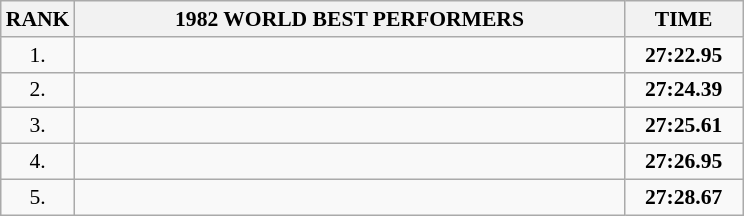<table class="wikitable" style="border-collapse: collapse; font-size: 90%;">
<tr>
<th>RANK</th>
<th align="center" style="width: 25em">1982 WORLD BEST PERFORMERS</th>
<th align="center" style="width: 5em">TIME</th>
</tr>
<tr>
<td align="center">1.</td>
<td></td>
<td align="center"><strong>27:22.95</strong></td>
</tr>
<tr>
<td align="center">2.</td>
<td></td>
<td align="center"><strong>27:24.39</strong></td>
</tr>
<tr>
<td align="center">3.</td>
<td></td>
<td align="center"><strong>27:25.61</strong></td>
</tr>
<tr>
<td align="center">4.</td>
<td></td>
<td align="center"><strong>27:26.95</strong></td>
</tr>
<tr>
<td align="center">5.</td>
<td></td>
<td align="center"><strong>27:28.67</strong></td>
</tr>
</table>
